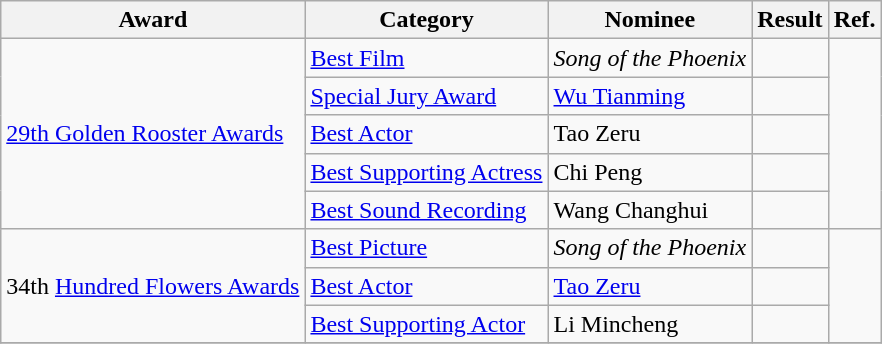<table class="wikitable">
<tr>
<th>Award</th>
<th>Category</th>
<th>Nominee</th>
<th>Result</th>
<th>Ref.</th>
</tr>
<tr>
<td rowspan=5><a href='#'>29th Golden Rooster Awards</a></td>
<td><a href='#'>Best Film</a></td>
<td><em>Song of the Phoenix</em></td>
<td></td>
<td rowspan=5></td>
</tr>
<tr>
<td><a href='#'>Special Jury Award</a></td>
<td><a href='#'>Wu Tianming</a></td>
<td></td>
</tr>
<tr>
<td><a href='#'>Best Actor</a></td>
<td>Tao Zeru</td>
<td></td>
</tr>
<tr>
<td><a href='#'>Best Supporting Actress</a></td>
<td>Chi Peng</td>
<td></td>
</tr>
<tr>
<td><a href='#'>Best Sound Recording</a></td>
<td>Wang Changhui</td>
<td></td>
</tr>
<tr>
<td rowspan=3>34th <a href='#'>Hundred Flowers Awards</a></td>
<td><a href='#'>Best Picture</a></td>
<td><em>Song of the Phoenix</em></td>
<td></td>
<td rowspan=3></td>
</tr>
<tr>
<td><a href='#'>Best Actor</a></td>
<td><a href='#'>Tao Zeru</a></td>
<td></td>
</tr>
<tr>
<td><a href='#'>Best Supporting Actor</a></td>
<td>Li Mincheng</td>
<td></td>
</tr>
<tr>
</tr>
</table>
